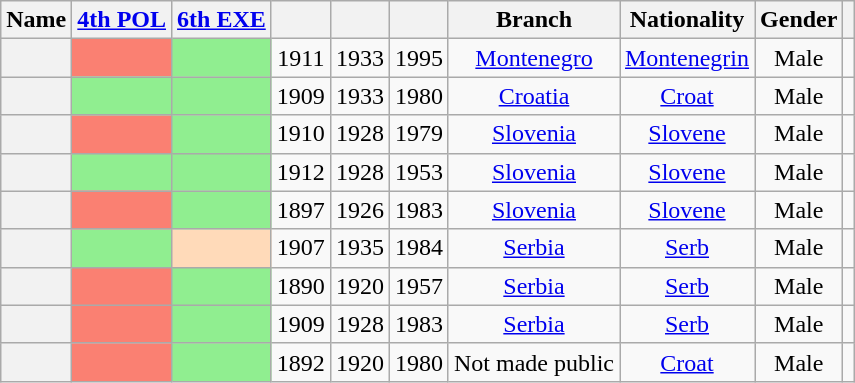<table class="wikitable sortable" style=text-align:center>
<tr>
<th scope="col">Name</th>
<th scope="col"><a href='#'>4th POL</a></th>
<th scope="col"><a href='#'>6th EXE</a></th>
<th scope="col"></th>
<th scope="col"></th>
<th scope="col"></th>
<th scope="col">Branch</th>
<th scope="col">Nationality</th>
<th scope="col">Gender</th>
<th scope="col" class="unsortable"></th>
</tr>
<tr>
<th align="center" scope="row" style="font-weight:normal;"></th>
<td bgcolor = Salmon></td>
<td bgcolor = LightGreen></td>
<td>1911</td>
<td>1933</td>
<td>1995</td>
<td><a href='#'>Montenegro</a></td>
<td><a href='#'>Montenegrin</a></td>
<td>Male</td>
<td></td>
</tr>
<tr>
<th align="center" scope="row" style="font-weight:normal;"></th>
<td bgcolor = LightGreen></td>
<td bgcolor = LightGreen></td>
<td>1909</td>
<td>1933</td>
<td>1980</td>
<td><a href='#'>Croatia</a></td>
<td><a href='#'>Croat</a></td>
<td>Male</td>
<td></td>
</tr>
<tr>
<th align="center" scope="row" style="font-weight:normal;"></th>
<td bgcolor = Salmon></td>
<td bgcolor = LightGreen></td>
<td>1910</td>
<td>1928</td>
<td>1979</td>
<td><a href='#'>Slovenia</a></td>
<td><a href='#'>Slovene</a></td>
<td>Male</td>
<td></td>
</tr>
<tr>
<th align="center" scope="row" style="font-weight:normal;"></th>
<td bgcolor = LightGreen></td>
<td bgcolor = LightGreen></td>
<td>1912</td>
<td>1928</td>
<td>1953</td>
<td><a href='#'>Slovenia</a></td>
<td><a href='#'>Slovene</a></td>
<td>Male</td>
<td></td>
</tr>
<tr>
<th align="center" scope="row" style="font-weight:normal;"></th>
<td bgcolor = Salmon></td>
<td bgcolor = LightGreen></td>
<td>1897</td>
<td>1926</td>
<td>1983</td>
<td><a href='#'>Slovenia</a></td>
<td><a href='#'>Slovene</a></td>
<td>Male</td>
<td></td>
</tr>
<tr>
<th align="center" scope="row" style="font-weight:normal;"></th>
<td bgcolor = LightGreen></td>
<td bgcolor = PeachPuff></td>
<td>1907</td>
<td>1935</td>
<td>1984</td>
<td><a href='#'>Serbia</a></td>
<td><a href='#'>Serb</a></td>
<td>Male</td>
<td></td>
</tr>
<tr>
<th align="center" scope="row" style="font-weight:normal;"></th>
<td bgcolor = Salmon></td>
<td bgcolor = LightGreen></td>
<td>1890</td>
<td>1920</td>
<td>1957</td>
<td><a href='#'>Serbia</a></td>
<td><a href='#'>Serb</a></td>
<td>Male</td>
<td></td>
</tr>
<tr>
<th align="center" scope="row" style="font-weight:normal;"></th>
<td bgcolor = Salmon></td>
<td bgcolor = LightGreen></td>
<td>1909</td>
<td>1928</td>
<td>1983</td>
<td><a href='#'>Serbia</a></td>
<td><a href='#'>Serb</a></td>
<td>Male</td>
<td></td>
</tr>
<tr>
<th align="center" scope="row" style="font-weight:normal;"></th>
<td bgcolor = Salmon></td>
<td bgcolor = LightGreen></td>
<td>1892</td>
<td>1920</td>
<td>1980</td>
<td>Not made public</td>
<td><a href='#'>Croat</a></td>
<td>Male</td>
<td></td>
</tr>
</table>
